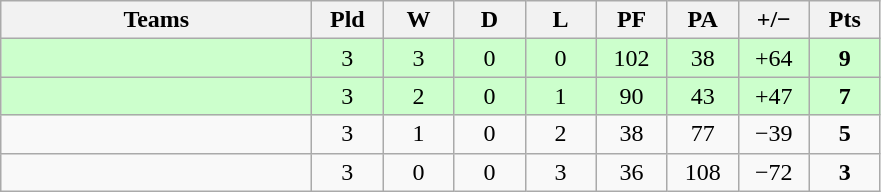<table class="wikitable" style="text-align: center;">
<tr>
<th width="200">Teams</th>
<th width="40">Pld</th>
<th width="40">W</th>
<th width="40">D</th>
<th width="40">L</th>
<th width="40">PF</th>
<th width="40">PA</th>
<th width="40">+/−</th>
<th width="40">Pts</th>
</tr>
<tr bgcolor=ccffcc>
<td align=left></td>
<td>3</td>
<td>3</td>
<td>0</td>
<td>0</td>
<td>102</td>
<td>38</td>
<td>+64</td>
<td><strong>9</strong></td>
</tr>
<tr bgcolor=ccffcc>
<td align=left></td>
<td>3</td>
<td>2</td>
<td>0</td>
<td>1</td>
<td>90</td>
<td>43</td>
<td>+47</td>
<td><strong>7</strong></td>
</tr>
<tr>
<td align=left></td>
<td>3</td>
<td>1</td>
<td>0</td>
<td>2</td>
<td>38</td>
<td>77</td>
<td>−39</td>
<td><strong>5</strong></td>
</tr>
<tr>
<td align=left></td>
<td>3</td>
<td>0</td>
<td>0</td>
<td>3</td>
<td>36</td>
<td>108</td>
<td>−72</td>
<td><strong>3</strong></td>
</tr>
</table>
